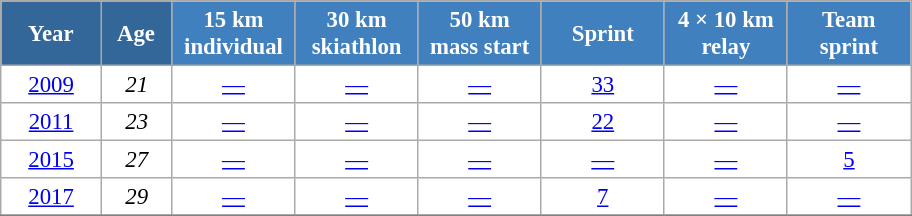<table class="wikitable" style="font-size:95%; text-align:center; border:grey solid 1px; border-collapse:collapse; background:#ffffff;">
<tr>
<th style="background-color:#369; color:white; width:60px;"> Year </th>
<th style="background-color:#369; color:white; width:40px;"> Age </th>
<th style="background-color:#4180be; color:white; width:75px;"> 15 km <br> individual </th>
<th style="background-color:#4180be; color:white; width:75px;"> 30 km <br> skiathlon </th>
<th style="background-color:#4180be; color:white; width:75px;"> 50 km <br> mass start </th>
<th style="background-color:#4180be; color:white; width:75px;"> Sprint </th>
<th style="background-color:#4180be; color:white; width:75px;"> 4 × 10 km <br> relay </th>
<th style="background-color:#4180be; color:white; width:75px;"> Team <br> sprint </th>
</tr>
<tr>
<td><a href='#'>2009</a></td>
<td><em>21</em></td>
<td><a href='#'>—</a></td>
<td><a href='#'>—</a></td>
<td><a href='#'>—</a></td>
<td><a href='#'>33</a></td>
<td><a href='#'>—</a></td>
<td><a href='#'>—</a></td>
</tr>
<tr>
<td><a href='#'>2011</a></td>
<td><em>23</em></td>
<td><a href='#'>—</a></td>
<td><a href='#'>—</a></td>
<td><a href='#'>—</a></td>
<td><a href='#'>22</a></td>
<td><a href='#'>—</a></td>
<td><a href='#'>—</a></td>
</tr>
<tr>
<td><a href='#'>2015</a></td>
<td><em>27</em></td>
<td><a href='#'>—</a></td>
<td><a href='#'>—</a></td>
<td><a href='#'>—</a></td>
<td><a href='#'>—</a></td>
<td><a href='#'>—</a></td>
<td><a href='#'>5</a></td>
</tr>
<tr>
<td><a href='#'>2017</a></td>
<td><em>29</em></td>
<td><a href='#'>—</a></td>
<td><a href='#'>—</a></td>
<td><a href='#'>—</a></td>
<td><a href='#'>7</a></td>
<td><a href='#'>—</a></td>
<td><a href='#'>—</a></td>
</tr>
<tr>
</tr>
</table>
